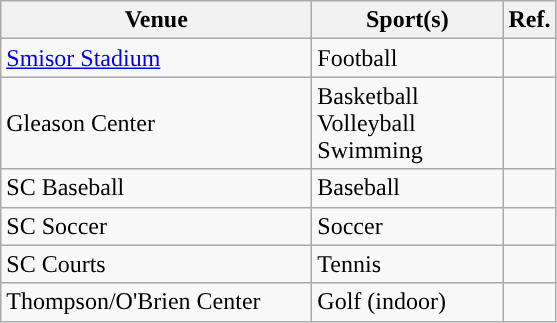<table class="wikitable"; style= "text-align: ">
<tr>
<th width=200px>Venue</th>
<th width=120px>Sport(s)</th>
<th width=0px>Ref.</th>
</tr>
<tr>
<td><a href='#'>Smisor Stadium</a></td>
<td>Football</td>
<td></td>
</tr>
<tr>
<td>Gleason Center</td>
<td>Basketball <br> Volleyball <br> Swimming</td>
<td></td>
</tr>
<tr>
<td>SC Baseball</td>
<td>Baseball</td>
<td></td>
</tr>
<tr>
<td>SC Soccer</td>
<td>Soccer</td>
<td></td>
</tr>
<tr>
<td>SC Courts</td>
<td>Tennis</td>
<td></td>
</tr>
<tr>
<td>Thompson/O'Brien Center</td>
<td>Golf (indoor)</td>
<td></td>
</tr>
</table>
